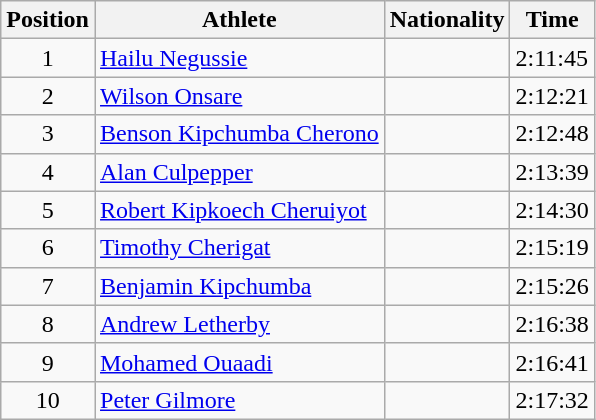<table class="wikitable sortable">
<tr>
<th>Position</th>
<th>Athlete</th>
<th>Nationality</th>
<th>Time</th>
</tr>
<tr>
<td style="text-align:center">1</td>
<td><a href='#'>Hailu Negussie</a></td>
<td></td>
<td>2:11:45</td>
</tr>
<tr>
<td style="text-align:center">2</td>
<td><a href='#'>Wilson Onsare</a></td>
<td></td>
<td>2:12:21</td>
</tr>
<tr>
<td style="text-align:center">3</td>
<td><a href='#'>Benson Kipchumba Cherono</a></td>
<td></td>
<td>2:12:48</td>
</tr>
<tr>
<td style="text-align:center">4</td>
<td><a href='#'>Alan Culpepper</a></td>
<td></td>
<td>2:13:39</td>
</tr>
<tr>
<td style="text-align:center">5</td>
<td><a href='#'>Robert Kipkoech Cheruiyot</a></td>
<td></td>
<td>2:14:30</td>
</tr>
<tr>
<td style="text-align:center">6</td>
<td><a href='#'>Timothy Cherigat</a></td>
<td></td>
<td>2:15:19</td>
</tr>
<tr>
<td style="text-align:center">7</td>
<td><a href='#'>Benjamin Kipchumba</a></td>
<td></td>
<td>2:15:26</td>
</tr>
<tr>
<td style="text-align:center">8</td>
<td><a href='#'>Andrew Letherby</a></td>
<td></td>
<td>2:16:38</td>
</tr>
<tr>
<td style="text-align:center">9</td>
<td><a href='#'>Mohamed Ouaadi</a></td>
<td></td>
<td>2:16:41</td>
</tr>
<tr>
<td style="text-align:center">10</td>
<td><a href='#'>Peter Gilmore</a></td>
<td></td>
<td>2:17:32</td>
</tr>
</table>
